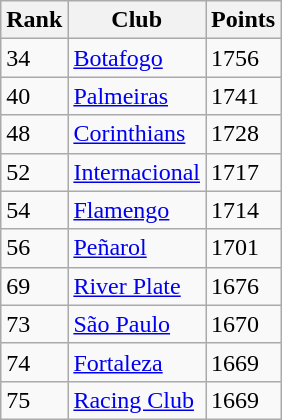<table class="wikitable" style="text-align: left;">
<tr>
<th>Rank</th>
<th>Club</th>
<th>Points</th>
</tr>
<tr>
<td>34</td>
<td> <a href='#'>Botafogo</a></td>
<td>1756</td>
</tr>
<tr>
<td>40</td>
<td> <a href='#'>Palmeiras</a></td>
<td>1741</td>
</tr>
<tr>
<td>48</td>
<td> <a href='#'>Corinthians</a></td>
<td>1728</td>
</tr>
<tr>
<td>52</td>
<td> <a href='#'>Internacional</a></td>
<td>1717</td>
</tr>
<tr>
<td>54</td>
<td> <a href='#'>Flamengo</a></td>
<td>1714</td>
</tr>
<tr>
<td>56</td>
<td> <a href='#'>Peñarol</a></td>
<td>1701</td>
</tr>
<tr>
<td>69</td>
<td> <a href='#'>River Plate</a></td>
<td>1676</td>
</tr>
<tr>
<td>73</td>
<td> <a href='#'>São Paulo</a></td>
<td>1670</td>
</tr>
<tr>
<td>74</td>
<td> <a href='#'>Fortaleza</a></td>
<td>1669</td>
</tr>
<tr>
<td>75</td>
<td> <a href='#'>Racing Club</a></td>
<td>1669</td>
</tr>
</table>
